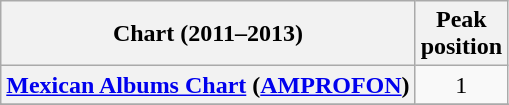<table class="wikitable sortable plainrowheaders" style="text-align:center">
<tr>
<th scope="col">Chart (2011–2013)</th>
<th scope="col">Peak<br>position</th>
</tr>
<tr>
<th scope="row"><a href='#'>Mexican Albums Chart</a> (<a href='#'>AMPROFON</a>)</th>
<td>1</td>
</tr>
<tr>
</tr>
<tr>
</tr>
<tr>
</tr>
</table>
